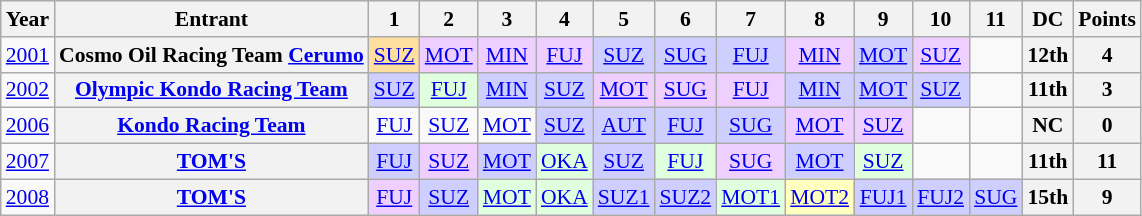<table class="wikitable" style="text-align:center; font-size:90%">
<tr>
<th>Year</th>
<th>Entrant</th>
<th>1</th>
<th>2</th>
<th>3</th>
<th>4</th>
<th>5</th>
<th>6</th>
<th>7</th>
<th>8</th>
<th>9</th>
<th>10</th>
<th>11</th>
<th>DC</th>
<th>Points</th>
</tr>
<tr>
<td><a href='#'>2001</a></td>
<th>Cosmo Oil Racing Team <a href='#'>Cerumo</a></th>
<td style="background:#FFDF9F;"><a href='#'>SUZ</a><br></td>
<td style="background:#EFCFFF;"><a href='#'>MOT</a><br></td>
<td style="background:#EFCFFF;"><a href='#'>MIN</a><br></td>
<td style="background:#EFCFFF;"><a href='#'>FUJ</a><br></td>
<td style="background:#CFCFFF;"><a href='#'>SUZ</a><br></td>
<td style="background:#CFCFFF;"><a href='#'>SUG</a><br></td>
<td style="background:#CFCFFF;"><a href='#'>FUJ</a><br></td>
<td style="background:#EFCFFF;"><a href='#'>MIN</a><br></td>
<td style="background:#CFCFFF;"><a href='#'>MOT</a><br></td>
<td style="background:#EFCFFF;"><a href='#'>SUZ</a><br></td>
<td></td>
<th>12th</th>
<th>4</th>
</tr>
<tr>
<td><a href='#'>2002</a></td>
<th><a href='#'>Olympic Kondo Racing Team</a></th>
<td style="background:#CFCFFF;"><a href='#'>SUZ</a><br></td>
<td style="background:#DFFFDF;"><a href='#'>FUJ</a><br></td>
<td style="background:#CFCFFF;"><a href='#'>MIN</a><br></td>
<td style="background:#CFCFFF;"><a href='#'>SUZ</a><br></td>
<td style="background:#EFCFFF;"><a href='#'>MOT</a><br></td>
<td style="background:#EFCFFF;"><a href='#'>SUG</a><br></td>
<td style="background:#EFCFFF;"><a href='#'>FUJ</a><br></td>
<td style="background:#CFCFFF;"><a href='#'>MIN</a><br></td>
<td style="background:#CFCFFF;"><a href='#'>MOT</a><br></td>
<td style="background:#CFCFFF;"><a href='#'>SUZ</a><br></td>
<td></td>
<th>11th</th>
<th>3</th>
</tr>
<tr>
<td><a href='#'>2006</a></td>
<th><a href='#'>Kondo Racing Team</a></th>
<td><a href='#'>FUJ</a></td>
<td><a href='#'>SUZ</a></td>
<td><a href='#'>MOT</a></td>
<td style="background:#CFCFFF;"><a href='#'>SUZ</a><br></td>
<td style="background:#CFCFFF;"><a href='#'>AUT</a><br></td>
<td style="background:#CFCFFF;"><a href='#'>FUJ</a><br></td>
<td style="background:#CFCFFF;"><a href='#'>SUG</a><br></td>
<td style="background:#EFCFFF;"><a href='#'>MOT</a><br></td>
<td style="background:#EFCFFF;"><a href='#'>SUZ</a><br></td>
<td></td>
<td></td>
<th>NC</th>
<th>0</th>
</tr>
<tr>
<td><a href='#'>2007</a></td>
<th><a href='#'>TOM'S</a></th>
<td style="background:#CFCFFF;"><a href='#'>FUJ</a><br></td>
<td style="background:#EFCFFF;"><a href='#'>SUZ</a><br></td>
<td style="background:#CFCFFF;"><a href='#'>MOT</a><br></td>
<td style="background:#DFFFDF;"><a href='#'>OKA</a><br></td>
<td style="background:#CFCFFF;"><a href='#'>SUZ</a><br></td>
<td style="background:#DFFFDF;"><a href='#'>FUJ</a><br></td>
<td style="background:#EFCFFF;"><a href='#'>SUG</a><br></td>
<td style="background:#CFCFFF;"><a href='#'>MOT</a><br></td>
<td style="background:#DFFFDF;"><a href='#'>SUZ</a><br></td>
<td></td>
<td></td>
<th>11th</th>
<th>11</th>
</tr>
<tr>
<td><a href='#'>2008</a></td>
<th><a href='#'>TOM'S</a></th>
<td style="background:#EFCFFF;"><a href='#'>FUJ</a><br></td>
<td style="background:#CFCFFF;"><a href='#'>SUZ</a><br></td>
<td style="background:#DFFFDF;"><a href='#'>MOT</a><br></td>
<td style="background:#DFFFDF;"><a href='#'>OKA</a><br></td>
<td style="background:#CFCFFF;"><a href='#'>SUZ1</a><br></td>
<td style="background:#CFCFFF;"><a href='#'>SUZ2</a><br></td>
<td style="background:#DFFFDF;"><a href='#'>MOT1</a><br></td>
<td style="background:#FFFFBF;"><a href='#'>MOT2</a><br></td>
<td style="background:#CFCFFF;"><a href='#'>FUJ1</a><br></td>
<td style="background:#CFCFFF;"><a href='#'>FUJ2</a><br></td>
<td style="background:#CFCFFF;"><a href='#'>SUG</a><br></td>
<th>15th</th>
<th>9</th>
</tr>
</table>
